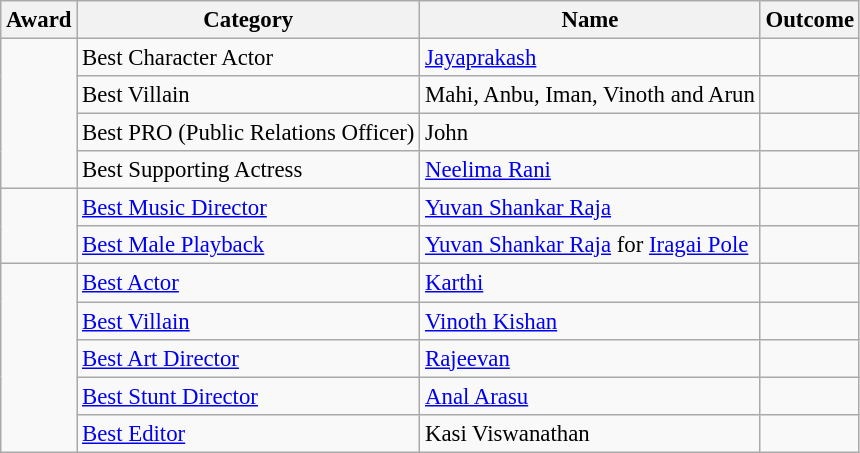<table class="wikitable" style="font-size:95%;">
<tr>
<th>Award</th>
<th>Category</th>
<th>Name</th>
<th>Outcome</th>
</tr>
<tr>
<td rowspan="4"></td>
<td>Best Character Actor</td>
<td><a href='#'>Jayaprakash</a></td>
<td></td>
</tr>
<tr>
<td>Best Villain</td>
<td>Mahi, Anbu, Iman, Vinoth and Arun</td>
<td></td>
</tr>
<tr>
<td>Best PRO (Public Relations Officer)</td>
<td>John</td>
<td></td>
</tr>
<tr>
<td>Best Supporting Actress</td>
<td><a href='#'>Neelima Rani</a></td>
<td></td>
</tr>
<tr>
<td rowspan="2"></td>
<td><a href='#'>Best Music Director</a></td>
<td><a href='#'>Yuvan Shankar Raja</a></td>
<td></td>
</tr>
<tr>
<td><a href='#'>Best Male Playback</a></td>
<td><a href='#'>Yuvan Shankar Raja</a> for <a href='#'>Iragai Pole</a></td>
<td></td>
</tr>
<tr>
<td rowspan="5"></td>
<td><a href='#'>Best Actor</a></td>
<td><a href='#'>Karthi</a></td>
<td></td>
</tr>
<tr>
<td><a href='#'>Best Villain</a></td>
<td><a href='#'>Vinoth Kishan</a></td>
<td></td>
</tr>
<tr>
<td><a href='#'>Best Art Director</a></td>
<td><a href='#'>Rajeevan</a></td>
<td></td>
</tr>
<tr>
<td><a href='#'>Best Stunt Director</a></td>
<td><a href='#'>Anal Arasu</a></td>
<td></td>
</tr>
<tr>
<td><a href='#'>Best Editor</a></td>
<td>Kasi Viswanathan</td>
<td></td>
</tr>
</table>
